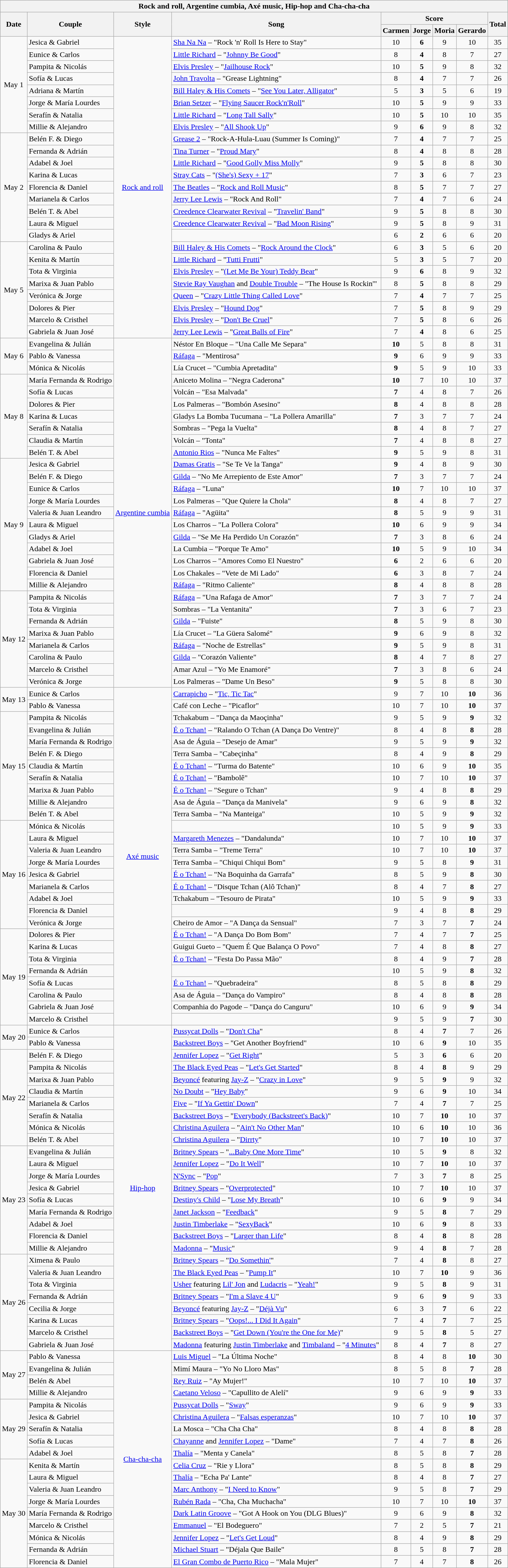<table class="wikitable collapsible collapsed" style="text-align:center">
<tr>
<th colspan=10>Rock and roll, Argentine cumbia, Axé music, Hip-hop and Cha-cha-cha</th>
</tr>
<tr>
<th rowspan=2>Date</th>
<th rowspan=2>Couple</th>
<th rowspan=2>Style</th>
<th rowspan=2>Song</th>
<th colspan=4>Score</th>
<th rowspan=2>Total</th>
</tr>
<tr>
<th>Carmen</th>
<th>Jorge</th>
<th>Moria</th>
<th>Gerardo</th>
</tr>
<tr>
<td rowspan=8>May 1</td>
<td style="text-align:left">Jesica & Gabriel</td>
<td rowspan=25><a href='#'>Rock and roll</a></td>
<td style="text-align:left"><a href='#'>Sha Na Na</a> – "Rock 'n' Roll Is Here to Stay"</td>
<td>10</td>
<td><strong>6</strong></td>
<td>9</td>
<td>10</td>
<td>35</td>
</tr>
<tr>
<td style="text-align:left">Eunice & Carlos</td>
<td style="text-align:left"><a href='#'>Little Richard</a> – "<a href='#'>Johnny Be Good</a>"</td>
<td>8</td>
<td><strong>4</strong></td>
<td>8</td>
<td>7</td>
<td>27</td>
</tr>
<tr>
<td style="text-align:left">Pampita & Nicolás</td>
<td style="text-align:left"><a href='#'>Elvis Presley</a> – "<a href='#'>Jailhouse Rock</a>"</td>
<td>10</td>
<td><strong>5</strong></td>
<td>9</td>
<td>8</td>
<td>32</td>
</tr>
<tr>
<td style="text-align:left">Sofía & Lucas</td>
<td style="text-align:left"><a href='#'>John Travolta</a> – "Grease Lightning"</td>
<td>8</td>
<td><strong>4</strong></td>
<td>7</td>
<td>7</td>
<td>26</td>
</tr>
<tr>
<td style="text-align:left">Adriana & Martín</td>
<td style="text-align:left"><a href='#'>Bill Haley & His Comets</a> – "<a href='#'>See You Later, Alligator</a>"</td>
<td>5</td>
<td><strong>3</strong></td>
<td>5</td>
<td>6</td>
<td>19</td>
</tr>
<tr>
<td style="text-align:left">Jorge & María Lourdes</td>
<td style="text-align:left"><a href='#'>Brian Setzer</a> – "<a href='#'>Flying Saucer Rock'n'Roll</a>"</td>
<td>10</td>
<td><strong>5</strong></td>
<td>9</td>
<td>9</td>
<td>33</td>
</tr>
<tr>
<td style="text-align:left">Serafín & Natalia</td>
<td style="text-align:left"><a href='#'>Little Richard</a> – "<a href='#'>Long Tall Sally</a>"</td>
<td>10</td>
<td><strong>5</strong></td>
<td>10</td>
<td>10</td>
<td>35</td>
</tr>
<tr>
<td style="text-align:left">Millie & Alejandro</td>
<td style="text-align:left"><a href='#'>Elvis Presley</a> – "<a href='#'>All Shook Up</a>"</td>
<td>9</td>
<td><strong>6</strong></td>
<td>9</td>
<td>8</td>
<td>32</td>
</tr>
<tr>
<td rowspan=9>May 2</td>
<td style="text-align:left">Belén F. & Diego</td>
<td style="text-align:left"><a href='#'>Grease 2</a> – "Rock-A-Hula-Luau (Summer Is Coming)"</td>
<td>7</td>
<td><strong>4</strong></td>
<td>7</td>
<td>7</td>
<td>25</td>
</tr>
<tr>
<td style="text-align:left">Fernanda & Adrián</td>
<td style="text-align:left"><a href='#'>Tina Turner</a> – "<a href='#'>Proud Mary</a>"</td>
<td>8</td>
<td><strong>4</strong></td>
<td>8</td>
<td>8</td>
<td>28</td>
</tr>
<tr>
<td style="text-align:left">Adabel & Joel</td>
<td style="text-align:left"><a href='#'>Little Richard</a> – "<a href='#'>Good Golly Miss Molly</a>"</td>
<td>9</td>
<td><strong>5</strong></td>
<td>8</td>
<td>8</td>
<td>30</td>
</tr>
<tr>
<td style="text-align:left">Karina & Lucas</td>
<td style="text-align:left"><a href='#'>Stray Cats</a> – "<a href='#'>(She's) Sexy + 17</a>"</td>
<td>7</td>
<td><strong>3</strong></td>
<td>6</td>
<td>7</td>
<td>23</td>
</tr>
<tr>
<td style="text-align:left">Florencia & Daniel</td>
<td style="text-align:left"><a href='#'>The Beatles</a> – "<a href='#'>Rock and Roll Music</a>"</td>
<td>8</td>
<td><strong>5</strong></td>
<td>7</td>
<td>7</td>
<td>27</td>
</tr>
<tr>
<td style="text-align:left">Marianela & Carlos</td>
<td style="text-align:left"><a href='#'>Jerry Lee Lewis</a> – "Rock And Roll"</td>
<td>7</td>
<td><strong>4</strong></td>
<td>7</td>
<td>6</td>
<td>24</td>
</tr>
<tr>
<td style="text-align:left">Belén T. & Abel</td>
<td style="text-align:left"><a href='#'>Creedence Clearwater Revival</a> – "<a href='#'>Travelin' Band</a>"</td>
<td>9</td>
<td><strong>5</strong></td>
<td>8</td>
<td>8</td>
<td>30</td>
</tr>
<tr>
<td style="text-align:left">Laura & Miguel</td>
<td style="text-align:left"><a href='#'>Creedence Clearwater Revival</a> – "<a href='#'>Bad Moon Rising</a>"</td>
<td>9</td>
<td><strong>5</strong></td>
<td>8</td>
<td>9</td>
<td>31</td>
</tr>
<tr>
<td style="text-align:left">Gladys & Ariel</td>
<td style="text-align:left"></td>
<td>6</td>
<td><strong>2</strong></td>
<td>6</td>
<td>6</td>
<td>20</td>
</tr>
<tr>
<td rowspan=8>May 5</td>
<td style="text-align:left">Carolina & Paulo</td>
<td style="text-align:left"><a href='#'>Bill Haley & His Comets</a> – "<a href='#'>Rock Around the Clock</a>"</td>
<td>6</td>
<td><strong>3</strong></td>
<td>5</td>
<td>6</td>
<td>20</td>
</tr>
<tr>
<td style="text-align:left">Kenita & Martín</td>
<td style="text-align:left"><a href='#'>Little Richard</a> – "<a href='#'>Tutti Frutti</a>"</td>
<td>5</td>
<td><strong>3</strong></td>
<td>5</td>
<td>7</td>
<td>20</td>
</tr>
<tr>
<td style="text-align:left">Tota & Virginia</td>
<td style="text-align:left"><a href='#'>Elvis Presley</a> – "<a href='#'>(Let Me Be Your) Teddy Bear</a>"</td>
<td>9</td>
<td><strong>6</strong></td>
<td>8</td>
<td>9</td>
<td>32</td>
</tr>
<tr>
<td style="text-align:left">Marixa & Juan Pablo</td>
<td style="text-align:left"><a href='#'>Stevie Ray Vaughan</a> and <a href='#'>Double Trouble</a> – "The House Is Rockin'"</td>
<td>8</td>
<td><strong>5</strong></td>
<td>8</td>
<td>8</td>
<td>29</td>
</tr>
<tr>
<td style="text-align:left">Verónica & Jorge</td>
<td style="text-align:left"><a href='#'>Queen</a> – "<a href='#'>Crazy Little Thing Called Love</a>"</td>
<td>7</td>
<td><strong>4</strong></td>
<td>7</td>
<td>7</td>
<td>25</td>
</tr>
<tr>
<td style="text-align:left">Dolores & Pier</td>
<td style="text-align:left"><a href='#'>Elvis Presley</a> – "<a href='#'>Hound Dog</a>"</td>
<td>7</td>
<td><strong>5</strong></td>
<td>8</td>
<td>9</td>
<td>29</td>
</tr>
<tr>
<td style="text-align:left">Marcelo & Cristhel</td>
<td style="text-align:left"><a href='#'>Elvis Presley</a> – "<a href='#'>Don't Be Cruel</a>"</td>
<td>7</td>
<td><strong>5</strong></td>
<td>8</td>
<td>6</td>
<td>26</td>
</tr>
<tr>
<td style="text-align:left">Gabriela & Juan José</td>
<td style="text-align:left"><a href='#'>Jerry Lee Lewis</a> – "<a href='#'>Great Balls of Fire</a>"</td>
<td>7</td>
<td><strong>4</strong></td>
<td>8</td>
<td>6</td>
<td>25</td>
</tr>
<tr>
<td rowspan=3>May 6</td>
<td style="text-align:left">Evangelina & Julián</td>
<td rowspan=29><a href='#'>Argentine cumbia</a></td>
<td style="text-align:left">Néstor En Bloque – "Una Calle Me Separa"</td>
<td><strong>10</strong></td>
<td>5</td>
<td>8</td>
<td>8</td>
<td>31</td>
</tr>
<tr>
<td style="text-align:left">Pablo & Vanessa</td>
<td style="text-align:left"><a href='#'>Ráfaga</a> – "Mentirosa"</td>
<td><strong>9</strong></td>
<td>6</td>
<td>9</td>
<td>9</td>
<td>33</td>
</tr>
<tr>
<td style="text-align:left">Mónica & Nicolás</td>
<td style="text-align:left">Lía Crucet – "Cumbia Apretadita"</td>
<td><strong>9</strong></td>
<td>5</td>
<td>9</td>
<td>10</td>
<td>33</td>
</tr>
<tr>
<td rowspan=7>May 8</td>
<td style="text-align:left">María Fernanda & Rodrigo</td>
<td style="text-align:left">Aniceto Molina – "Negra Caderona"</td>
<td><strong>10</strong></td>
<td>7</td>
<td>10</td>
<td>10</td>
<td>37</td>
</tr>
<tr>
<td style="text-align:left">Sofía & Lucas</td>
<td style="text-align:left">Volcán – "Esa Malvada"</td>
<td><strong>7</strong></td>
<td>4</td>
<td>8</td>
<td>7</td>
<td>26</td>
</tr>
<tr>
<td style="text-align:left">Dolores & Pier</td>
<td style="text-align:left">Los Palmeras – "Bombón Asesino"</td>
<td><strong>8</strong></td>
<td>4</td>
<td>8</td>
<td>8</td>
<td>28</td>
</tr>
<tr>
<td style="text-align:left">Karina & Lucas</td>
<td style="text-align:left">Gladys La Bomba Tucumana – "La Pollera Amarilla"</td>
<td><strong>7</strong></td>
<td>3</td>
<td>7</td>
<td>7</td>
<td>24</td>
</tr>
<tr>
<td style="text-align:left">Serafín & Natalia</td>
<td style="text-align:left">Sombras – "Pega la Vuelta"</td>
<td><strong>8</strong></td>
<td>4</td>
<td>8</td>
<td>7</td>
<td>27</td>
</tr>
<tr>
<td style="text-align:left">Claudia & Martín</td>
<td style="text-align:left">Volcán – "Tonta"</td>
<td><strong>7</strong></td>
<td>4</td>
<td>8</td>
<td>8</td>
<td>27</td>
</tr>
<tr>
<td style="text-align:left">Belén T. & Abel</td>
<td style="text-align:left"><a href='#'>Antonio Rios</a> – "Nunca Me Faltes"</td>
<td><strong>9</strong></td>
<td>5</td>
<td>9</td>
<td>8</td>
<td>31</td>
</tr>
<tr>
<td rowspan=11>May 9</td>
<td style="text-align:left">Jesica & Gabriel</td>
<td style="text-align:left"><a href='#'>Damas Gratis</a> – "Se Te Ve la Tanga"</td>
<td><strong>9</strong></td>
<td>4</td>
<td>8</td>
<td>9</td>
<td>30</td>
</tr>
<tr>
<td style="text-align:left">Belén F. & Diego</td>
<td style="text-align:left"><a href='#'>Gilda</a> – "No Me Arrepiento de Este Amor"</td>
<td><strong>7</strong></td>
<td>3</td>
<td>7</td>
<td>7</td>
<td>24</td>
</tr>
<tr>
<td style="text-align:left">Eunice & Carlos</td>
<td style="text-align:left"><a href='#'>Ráfaga</a> – "Luna"</td>
<td><strong>10</strong></td>
<td>7</td>
<td>10</td>
<td>10</td>
<td>37</td>
</tr>
<tr>
<td style="text-align:left">Jorge & María Lourdes</td>
<td style="text-align:left">Los Palmeras – "Que Quiere la Chola"</td>
<td><strong>8</strong></td>
<td>4</td>
<td>8</td>
<td>7</td>
<td>27</td>
</tr>
<tr>
<td style="text-align:left">Valeria & Juan Leandro</td>
<td style="text-align:left"><a href='#'>Ráfaga</a> – "Agüita"</td>
<td><strong>8</strong></td>
<td>5</td>
<td>9</td>
<td>9</td>
<td>31</td>
</tr>
<tr>
<td style="text-align:left">Laura & Miguel</td>
<td style="text-align:left">Los Charros – "La Pollera Colora"</td>
<td><strong>10</strong></td>
<td>6</td>
<td>9</td>
<td>9</td>
<td>34</td>
</tr>
<tr>
<td style="text-align:left">Gladys & Ariel</td>
<td style="text-align:left"><a href='#'>Gilda</a> – "Se Me Ha Perdido Un Corazón"</td>
<td><strong>7</strong></td>
<td>3</td>
<td>8</td>
<td>6</td>
<td>24</td>
</tr>
<tr>
<td style="text-align:left">Adabel & Joel</td>
<td style="text-align:left">La Cumbia – "Porque Te Amo"</td>
<td><strong>10</strong></td>
<td>5</td>
<td>9</td>
<td>10</td>
<td>34</td>
</tr>
<tr>
<td style="text-align:left">Gabriela & Juan José</td>
<td style="text-align:left">Los Charros – "Amores Como El Nuestro"</td>
<td><strong>6</strong></td>
<td>2</td>
<td>6</td>
<td>6</td>
<td>20</td>
</tr>
<tr>
<td style="text-align:left">Florencia & Daniel</td>
<td style="text-align:left">Los Chakales – "Vete de Mi Lado"</td>
<td><strong>6</strong></td>
<td>3</td>
<td>8</td>
<td>7</td>
<td>24</td>
</tr>
<tr>
<td style="text-align:left">Millie & Alejandro</td>
<td style="text-align:left"><a href='#'>Ráfaga</a> – "Ritmo Caliente"</td>
<td><strong>8</strong></td>
<td>4</td>
<td>8</td>
<td>8</td>
<td>28</td>
</tr>
<tr>
<td rowspan=8>May 12</td>
<td style="text-align:left">Pampita & Nicolás</td>
<td style="text-align:left"><a href='#'>Ráfaga</a> – "Una Rafaga de Amor"</td>
<td><strong>7</strong></td>
<td>3</td>
<td>7</td>
<td>7</td>
<td>24</td>
</tr>
<tr>
<td style="text-align:left">Tota & Virginia</td>
<td style="text-align:left">Sombras – "La Ventanita"</td>
<td><strong>7</strong></td>
<td>3</td>
<td>6</td>
<td>7</td>
<td>23</td>
</tr>
<tr>
<td style="text-align:left">Fernanda & Adrián</td>
<td style="text-align:left"><a href='#'>Gilda</a> – "Fuiste"</td>
<td><strong>8</strong></td>
<td>5</td>
<td>9</td>
<td>8</td>
<td>30</td>
</tr>
<tr>
<td style="text-align:left">Marixa & Juan Pablo</td>
<td style="text-align:left">Lía Crucet – "La Güera Salomé"</td>
<td><strong>9</strong></td>
<td>6</td>
<td>9</td>
<td>8</td>
<td>32</td>
</tr>
<tr>
<td style="text-align:left">Marianela & Carlos</td>
<td style="text-align:left"><a href='#'>Ráfaga</a> – "Noche de Estrellas"</td>
<td><strong>9</strong></td>
<td>5</td>
<td>9</td>
<td>8</td>
<td>31</td>
</tr>
<tr>
<td style="text-align:left">Carolina & Paulo</td>
<td style="text-align:left"><a href='#'>Gilda</a> – "Corazón Valiente"</td>
<td><strong>8</strong></td>
<td>4</td>
<td>7</td>
<td>8</td>
<td>27</td>
</tr>
<tr>
<td style="text-align:left">Marcelo & Cristhel</td>
<td style="text-align:left">Amar Azul – "Yo Me Enamoré"</td>
<td><strong>7</strong></td>
<td>3</td>
<td>8</td>
<td>6</td>
<td>24</td>
</tr>
<tr>
<td style="text-align:left">Verónica & Jorge</td>
<td style="text-align:left">Los Palmeras – "Dame Un Beso"</td>
<td><strong>9</strong></td>
<td>5</td>
<td>8</td>
<td>8</td>
<td>30</td>
</tr>
<tr>
<td rowspan=2>May 13</td>
<td style="text-align:left">Eunice & Carlos</td>
<td rowspan=28><a href='#'>Axé music</a></td>
<td style="text-align:left"><a href='#'>Carrapicho</a> – "<a href='#'>Tic, Tic Tac</a>"</td>
<td>9</td>
<td>7</td>
<td>10</td>
<td><strong>10</strong></td>
<td>36</td>
</tr>
<tr>
<td style="text-align:left">Pablo & Vanessa</td>
<td style="text-align:left">Café con Leche – "Picaflor"</td>
<td>10</td>
<td>7</td>
<td>10</td>
<td><strong>10</strong></td>
<td>37</td>
</tr>
<tr>
<td rowspan=9>May 15</td>
<td style="text-align:left">Pampita & Nicolás</td>
<td style="text-align:left">Tchakabum – "Dança da Maoçinha"</td>
<td>9</td>
<td>5</td>
<td>9</td>
<td><strong>9</strong></td>
<td>32</td>
</tr>
<tr>
<td style="text-align:left">Evangelina & Julián</td>
<td style="text-align:left"><a href='#'>É o Tchan!</a> – "Ralando O Tchan (A Dança Do Ventre)"</td>
<td>8</td>
<td>4</td>
<td>8</td>
<td><strong>8</strong></td>
<td>28</td>
</tr>
<tr>
<td style="text-align:left">María Fernanda & Rodrigo</td>
<td style="text-align:left">Asa de Águia – "Desejo de Amar"</td>
<td>9</td>
<td>5</td>
<td>9</td>
<td><strong>9</strong></td>
<td>32</td>
</tr>
<tr>
<td style="text-align:left">Belén F. & Diego</td>
<td style="text-align:left">Terra Samba – "Cabeçinha"</td>
<td>8</td>
<td>4</td>
<td>9</td>
<td><strong>8</strong></td>
<td>29</td>
</tr>
<tr>
<td style="text-align:left">Claudia & Martín</td>
<td style="text-align:left"><a href='#'>É o Tchan!</a> – "Turma do Batente"</td>
<td>10</td>
<td>6</td>
<td>9</td>
<td><strong>10</strong></td>
<td>35</td>
</tr>
<tr>
<td style="text-align:left">Serafín & Natalia</td>
<td style="text-align:left"><a href='#'>É o Tchan!</a> – "Bambolê"</td>
<td>10</td>
<td>7</td>
<td>10</td>
<td><strong>10</strong></td>
<td>37</td>
</tr>
<tr>
<td style="text-align:left">Marixa & Juan Pablo</td>
<td style="text-align:left"><a href='#'>É o Tchan!</a> – "Segure o Tchan"</td>
<td>9</td>
<td>4</td>
<td>8</td>
<td><strong>8</strong></td>
<td>29</td>
</tr>
<tr>
<td style="text-align:left">Millie & Alejandro</td>
<td style="text-align:left">Asa de Águia – "Dança da Manivela"</td>
<td>9</td>
<td>6</td>
<td>9</td>
<td><strong>8</strong></td>
<td>32</td>
</tr>
<tr>
<td style="text-align:left">Belén T. & Abel</td>
<td style="text-align:left">Terra Samba – "Na Manteiga"</td>
<td>10</td>
<td>5</td>
<td>9</td>
<td><strong>9</strong></td>
<td>32</td>
</tr>
<tr>
<td rowspan=9>May 16</td>
<td style="text-align:left">Mónica & Nicolás</td>
<td style="text-align:left"></td>
<td>10</td>
<td>5</td>
<td>9</td>
<td><strong>9</strong></td>
<td>33</td>
</tr>
<tr>
<td style="text-align:left">Laura & Miguel</td>
<td style="text-align:left"><a href='#'>Margareth Menezes</a> – "Dandalunda"</td>
<td>10</td>
<td>7</td>
<td>10</td>
<td><strong>10</strong></td>
<td>37</td>
</tr>
<tr>
<td style="text-align:left">Valeria & Juan Leandro</td>
<td style="text-align:left">Terra Samba – "Treme Terra"</td>
<td>10</td>
<td>7</td>
<td>10</td>
<td><strong>10</strong></td>
<td>37</td>
</tr>
<tr>
<td style="text-align:left">Jorge & María Lourdes</td>
<td style="text-align:left">Terra Samba – "Chiqui Chiqui Bom"</td>
<td>9</td>
<td>5</td>
<td>8</td>
<td><strong>9</strong></td>
<td>31</td>
</tr>
<tr>
<td style="text-align:left">Jesica & Gabriel</td>
<td style="text-align:left"><a href='#'>É o Tchan!</a> – "Na Boquinha da Garrafa"</td>
<td>8</td>
<td>5</td>
<td>9</td>
<td><strong>8</strong></td>
<td>30</td>
</tr>
<tr>
<td style="text-align:left">Marianela & Carlos</td>
<td style="text-align:left"><a href='#'>É o Tchan!</a> – "Disque Tchan (Alô Tchan)"</td>
<td>8</td>
<td>4</td>
<td>7</td>
<td><strong>8</strong></td>
<td>27</td>
</tr>
<tr>
<td style="text-align:left">Adabel & Joel</td>
<td style="text-align:left">Tchakabum – "Tesouro de Pirata"</td>
<td>10</td>
<td>5</td>
<td>9</td>
<td><strong>9</strong></td>
<td>33</td>
</tr>
<tr>
<td style="text-align:left">Florencia & Daniel</td>
<td style="text-align:left"></td>
<td>9</td>
<td>4</td>
<td>8</td>
<td><strong>8</strong></td>
<td>29</td>
</tr>
<tr>
<td style="text-align:left">Verónica & Jorge</td>
<td style="text-align:left">Cheiro de Amor – "A Dança da Sensual"</td>
<td>7</td>
<td>3</td>
<td>7</td>
<td><strong>7</strong></td>
<td>24</td>
</tr>
<tr>
<td rowspan=8>May 19</td>
<td style="text-align:left">Dolores & Pier</td>
<td style="text-align:left"><a href='#'>É o Tchan!</a> – "A Dança Do Bom Bom"</td>
<td>7</td>
<td>4</td>
<td>7</td>
<td><strong>7</strong></td>
<td>25</td>
</tr>
<tr>
<td style="text-align:left">Karina & Lucas</td>
<td style="text-align:left">Guigui Gueto – "Quem É Que Balança O Povo"</td>
<td>7</td>
<td>4</td>
<td>8</td>
<td><strong>8</strong></td>
<td>27</td>
</tr>
<tr>
<td style="text-align:left">Tota & Virginia</td>
<td style="text-align:left"><a href='#'>É o Tchan!</a> – "Festa Do Passa Mão"</td>
<td>8</td>
<td>4</td>
<td>9</td>
<td><strong>7</strong></td>
<td>28</td>
</tr>
<tr>
<td style="text-align:left">Fernanda & Adrián</td>
<td style="text-align:left"></td>
<td>10</td>
<td>5</td>
<td>9</td>
<td><strong>8</strong></td>
<td>32</td>
</tr>
<tr>
<td style="text-align:left">Sofía & Lucas</td>
<td style="text-align:left"><a href='#'>É o Tchan!</a> – "Quebradeira"</td>
<td>8</td>
<td>5</td>
<td>8</td>
<td><strong>8</strong></td>
<td>29</td>
</tr>
<tr>
<td style="text-align:left">Carolina & Paulo</td>
<td style="text-align:left">Asa de Águia – "Dança do Vampiro"</td>
<td>8</td>
<td>4</td>
<td>8</td>
<td><strong>8</strong></td>
<td>28</td>
</tr>
<tr>
<td style="text-align:left">Gabriela & Juan José</td>
<td style="text-align:left">Companhia do Pagode – "Dança do Canguru"</td>
<td>10</td>
<td>6</td>
<td>9</td>
<td><strong>9</strong></td>
<td>34</td>
</tr>
<tr>
<td style="text-align:left">Marcelo & Cristhel</td>
<td style="text-align:left"></td>
<td>9</td>
<td>5</td>
<td>9</td>
<td><strong>7</strong></td>
<td>30</td>
</tr>
<tr>
<td rowspan=2>May 20</td>
<td style="text-align:left">Eunice & Carlos</td>
<td rowspan=27><a href='#'>Hip-hop</a></td>
<td style="text-align:left"><a href='#'>Pussycat Dolls</a> – "<a href='#'>Don't Cha</a>"</td>
<td>8</td>
<td>4</td>
<td><strong>7</strong></td>
<td>7</td>
<td>26</td>
</tr>
<tr>
<td style="text-align:left">Pablo & Vanessa</td>
<td style="text-align:left"><a href='#'>Backstreet Boys</a> – "Get Another Boyfriend"</td>
<td>10</td>
<td>6</td>
<td><strong>9</strong></td>
<td>10</td>
<td>35</td>
</tr>
<tr>
<td rowspan=8>May 22</td>
<td style="text-align:left">Belén F. & Diego</td>
<td style="text-align:left"><a href='#'>Jennifer Lopez</a> – "<a href='#'>Get Right</a>"</td>
<td>5</td>
<td>3</td>
<td><strong>6</strong></td>
<td>6</td>
<td>20</td>
</tr>
<tr>
<td style="text-align:left">Pampita & Nicolás</td>
<td style="text-align:left"><a href='#'>The Black Eyed Peas</a> – "<a href='#'>Let's Get Started</a>"</td>
<td>8</td>
<td>4</td>
<td><strong>8</strong></td>
<td>9</td>
<td>29</td>
</tr>
<tr>
<td style="text-align:left">Marixa & Juan Pablo</td>
<td style="text-align:left"><a href='#'>Beyoncé</a> featuring <a href='#'>Jay-Z</a> – "<a href='#'>Crazy in Love</a>"</td>
<td>9</td>
<td>5</td>
<td><strong>9</strong></td>
<td>9</td>
<td>32</td>
</tr>
<tr>
<td style="text-align:left">Claudia & Martín</td>
<td style="text-align:left"><a href='#'>No Doubt</a> – "<a href='#'>Hey Baby</a>"</td>
<td>9</td>
<td>6</td>
<td><strong>9</strong></td>
<td>10</td>
<td>34</td>
</tr>
<tr>
<td style="text-align:left">Marianela & Carlos</td>
<td style="text-align:left"><a href='#'>Five</a> – "<a href='#'>If Ya Gettin' Down</a>"</td>
<td>7</td>
<td>4</td>
<td><strong>7</strong></td>
<td>7</td>
<td>25</td>
</tr>
<tr>
<td style="text-align:left">Serafín & Natalia</td>
<td style="text-align:left"><a href='#'>Backstreet Boys</a> – "<a href='#'>Everybody (Backstreet's Back)</a>"</td>
<td>10</td>
<td>7</td>
<td><strong>10</strong></td>
<td>10</td>
<td>37</td>
</tr>
<tr>
<td style="text-align:left">Mónica & Nicolás</td>
<td style="text-align:left"><a href='#'>Christina Aguilera</a> – "<a href='#'>Ain't No Other Man</a>"</td>
<td>10</td>
<td>6</td>
<td><strong>10</strong></td>
<td>10</td>
<td>36</td>
</tr>
<tr>
<td style="text-align:left">Belén T. & Abel</td>
<td style="text-align:left"><a href='#'>Christina Aguilera</a> – "<a href='#'>Dirrty</a>"</td>
<td>10</td>
<td>7</td>
<td><strong>10</strong></td>
<td>10</td>
<td>37</td>
</tr>
<tr>
<td rowspan=9>May 23</td>
<td style="text-align:left">Evangelina & Julián</td>
<td style="text-align:left"><a href='#'>Britney Spears</a> – "<a href='#'>...Baby One More Time</a>"</td>
<td>10</td>
<td>5</td>
<td><strong>9</strong></td>
<td>8</td>
<td>32</td>
</tr>
<tr>
<td style="text-align:left">Laura & Miguel</td>
<td style="text-align:left"><a href='#'>Jennifer Lopez</a> – "<a href='#'>Do It Well</a>"</td>
<td>10</td>
<td>7</td>
<td><strong>10</strong></td>
<td>10</td>
<td>37</td>
</tr>
<tr>
<td style="text-align:left">Jorge & María Lourdes</td>
<td style="text-align:left"><a href='#'>N'Sync</a> – "<a href='#'>Pop</a>"</td>
<td>7</td>
<td>3</td>
<td><strong>7</strong></td>
<td>8</td>
<td>25</td>
</tr>
<tr>
<td style="text-align:left">Jesica & Gabriel</td>
<td style="text-align:left"><a href='#'>Britney Spears</a> – "<a href='#'>Overprotected</a>"</td>
<td>10</td>
<td>7</td>
<td><strong>10</strong></td>
<td>10</td>
<td>37</td>
</tr>
<tr>
<td style="text-align:left">Sofía & Lucas</td>
<td style="text-align:left"><a href='#'>Destiny's Child</a> – "<a href='#'>Lose My Breath</a>"</td>
<td>10</td>
<td>6</td>
<td><strong>9</strong></td>
<td>9</td>
<td>34</td>
</tr>
<tr>
<td style="text-align:left">María Fernanda & Rodrigo</td>
<td style="text-align:left"><a href='#'>Janet Jackson</a> – "<a href='#'>Feedback</a>"</td>
<td>9</td>
<td>5</td>
<td><strong>8</strong></td>
<td>7</td>
<td>29</td>
</tr>
<tr>
<td style="text-align:left">Adabel & Joel</td>
<td style="text-align:left"><a href='#'>Justin Timberlake</a> – "<a href='#'>SexyBack</a>"</td>
<td>10</td>
<td>6</td>
<td><strong>9</strong></td>
<td>8</td>
<td>33</td>
</tr>
<tr>
<td style="text-align:left">Florencia & Daniel</td>
<td style="text-align:left"><a href='#'>Backstreet Boys</a> – "<a href='#'>Larger than Life</a>"</td>
<td>8</td>
<td>4</td>
<td><strong>8</strong></td>
<td>8</td>
<td>28</td>
</tr>
<tr>
<td style="text-align:left">Millie & Alejandro</td>
<td style="text-align:left"><a href='#'>Madonna</a> – "<a href='#'>Music</a>"</td>
<td>9</td>
<td>4</td>
<td><strong>8</strong></td>
<td>7</td>
<td>28</td>
</tr>
<tr>
<td rowspan=8>May 26</td>
<td style="text-align:left">Ximena & Paulo</td>
<td style="text-align:left"><a href='#'>Britney Spears</a> – "<a href='#'>Do Somethin'</a>"</td>
<td>7</td>
<td>4</td>
<td><strong>8</strong></td>
<td>8</td>
<td>27</td>
</tr>
<tr>
<td style="text-align:left">Valeria & Juan Leandro</td>
<td style="text-align:left"><a href='#'>The Black Eyed Peas</a> – "<a href='#'>Pump It</a>"</td>
<td>10</td>
<td>7</td>
<td><strong>10</strong></td>
<td>9</td>
<td>36</td>
</tr>
<tr>
<td style="text-align:left">Tota & Virginia</td>
<td style="text-align:left"><a href='#'>Usher</a> featuring <a href='#'>Lil' Jon</a> and <a href='#'>Ludacris</a> – "<a href='#'>Yeah!</a>"</td>
<td>9</td>
<td>5</td>
<td><strong>8</strong></td>
<td>9</td>
<td>31</td>
</tr>
<tr>
<td style="text-align:left">Fernanda & Adrián</td>
<td style="text-align:left"><a href='#'>Britney Spears</a> – "<a href='#'>I'm a Slave 4 U</a>"</td>
<td>9</td>
<td>6</td>
<td><strong>9</strong></td>
<td>9</td>
<td>33</td>
</tr>
<tr>
<td style="text-align:left">Cecilia & Jorge</td>
<td style="text-align:left"><a href='#'>Beyoncé</a> featuring <a href='#'>Jay-Z</a> – "<a href='#'>Déjà Vu</a>"</td>
<td>6</td>
<td>3</td>
<td><strong>7</strong></td>
<td>6</td>
<td>22</td>
</tr>
<tr>
<td style="text-align:left">Karina & Lucas</td>
<td style="text-align:left"><a href='#'>Britney Spears</a> – "<a href='#'>Oops!... I Did It Again</a>"</td>
<td>7</td>
<td>4</td>
<td><strong>7</strong></td>
<td>7</td>
<td>25</td>
</tr>
<tr>
<td style="text-align:left">Marcelo & Cristhel</td>
<td style="text-align:left"><a href='#'>Backstreet Boys</a> – "<a href='#'>Get Down (You're the One for Me)</a>"</td>
<td>9</td>
<td>5</td>
<td><strong>8</strong></td>
<td>5</td>
<td>27</td>
</tr>
<tr>
<td style="text-align:left">Gabriela & Juan José</td>
<td style="text-align:left"><a href='#'>Madonna</a> featuring <a href='#'>Justin Timberlake</a> and <a href='#'>Timbaland</a> – "<a href='#'>4 Minutes</a>"</td>
<td>8</td>
<td>4</td>
<td><strong>7</strong></td>
<td>8</td>
<td>27</td>
</tr>
<tr>
<td rowspan=4>May 27</td>
<td style="text-align:left">Pablo & Vanessa</td>
<td rowspan=18><a href='#'>Cha-cha-cha</a></td>
<td style="text-align:left"><a href='#'>Luis Miguel</a> – "La Última Noche"</td>
<td>8</td>
<td>4</td>
<td>8</td>
<td><strong>10</strong></td>
<td>30</td>
</tr>
<tr>
<td style="text-align:left">Evangelina & Julián</td>
<td style="text-align:left">Mimí Maura – "Yo No Lloro Mas"</td>
<td>8</td>
<td>5</td>
<td>8</td>
<td><strong>7</strong></td>
<td>28</td>
</tr>
<tr>
<td style="text-align:left">Belén & Abel</td>
<td style="text-align:left"><a href='#'>Rey Ruiz</a> – "Ay Mujer!"</td>
<td>10</td>
<td>7</td>
<td>10</td>
<td><strong>10</strong></td>
<td>37</td>
</tr>
<tr>
<td style="text-align:left">Millie & Alejandro</td>
<td style="text-align:left"><a href='#'>Caetano Veloso</a> – "Capullito de Alelí"</td>
<td>9</td>
<td>6</td>
<td>9</td>
<td><strong>9</strong></td>
<td>33</td>
</tr>
<tr>
<td rowspan=5>May 29</td>
<td style="text-align:left">Pampita & Nicolás</td>
<td style="text-align:left"><a href='#'>Pussycat Dolls</a> – "<a href='#'>Sway</a>"</td>
<td>9</td>
<td>6</td>
<td>9</td>
<td><strong>9</strong></td>
<td>33</td>
</tr>
<tr>
<td style="text-align:left">Jesica & Gabriel</td>
<td style="text-align:left"><a href='#'>Christina Aguilera</a> – "<a href='#'>Falsas esperanzas</a>"</td>
<td>10</td>
<td>7</td>
<td>10</td>
<td><strong>10</strong></td>
<td>37</td>
</tr>
<tr>
<td style="text-align:left">Serafín & Natalia</td>
<td style="text-align:left">La Mosca – "Cha Cha Cha"</td>
<td>8</td>
<td>4</td>
<td>8</td>
<td><strong>8</strong></td>
<td>28</td>
</tr>
<tr>
<td style="text-align:left">Sofía & Lucas</td>
<td style="text-align:left"><a href='#'>Chayanne</a> and <a href='#'>Jennifer Lopez</a> – "Dame"</td>
<td>7</td>
<td>4</td>
<td>7</td>
<td><strong>8</strong></td>
<td>26</td>
</tr>
<tr>
<td style="text-align:left">Adabel & Joel</td>
<td style="text-align:left"><a href='#'>Thalía</a> – "Menta y Canela"</td>
<td>8</td>
<td>5</td>
<td>8</td>
<td><strong>7</strong></td>
<td>28</td>
</tr>
<tr>
<td rowspan=9>May 30</td>
<td style="text-align:left">Kenita & Martín</td>
<td style="text-align:left"><a href='#'>Celia Cruz</a> – "Rie y Llora"</td>
<td>8</td>
<td>5</td>
<td>8</td>
<td><strong>8</strong></td>
<td>29</td>
</tr>
<tr>
<td style="text-align:left">Laura & Miguel</td>
<td style="text-align:left"><a href='#'>Thalía</a> – "Echa Pa' Lante"</td>
<td>8</td>
<td>4</td>
<td>8</td>
<td><strong>7</strong></td>
<td>27</td>
</tr>
<tr>
<td style="text-align:left">Valeria & Juan Leandro</td>
<td style="text-align:left"><a href='#'>Marc Anthony</a> – "<a href='#'>I Need to Know</a>"</td>
<td>9</td>
<td>5</td>
<td>8</td>
<td><strong>7</strong></td>
<td>29</td>
</tr>
<tr>
<td style="text-align:left">Jorge & María Lourdes</td>
<td style="text-align:left"><a href='#'>Rubén Rada</a> – "Cha, Cha Muchacha"</td>
<td>10</td>
<td>7</td>
<td>10</td>
<td><strong>10</strong></td>
<td>37</td>
</tr>
<tr>
<td style="text-align:left">María Fernanda & Rodrigo</td>
<td style="text-align:left"><a href='#'>Dark Latin Groove</a> – "Got A Hook on You (DLG Blues)"</td>
<td>9</td>
<td>6</td>
<td>9</td>
<td><strong>8</strong></td>
<td>32</td>
</tr>
<tr>
<td style="text-align:left">Marcelo & Cristhel</td>
<td style="text-align:left"><a href='#'>Emmanuel</a> – "El Bodeguero"</td>
<td>7</td>
<td>2</td>
<td>5</td>
<td><strong>7</strong></td>
<td>21</td>
</tr>
<tr>
<td style="text-align:left">Mónica & Nicolás</td>
<td style="text-align:left"><a href='#'>Jennifer Lopez</a> – "<a href='#'>Let's Get Loud</a>"</td>
<td>8</td>
<td>4</td>
<td>9</td>
<td><strong>8</strong></td>
<td>29</td>
</tr>
<tr>
<td style="text-align:left">Fernanda & Adrián</td>
<td style="text-align:left"><a href='#'>Michael Stuart</a> – "Déjala Que Baile"</td>
<td>8</td>
<td>5</td>
<td>8</td>
<td><strong>7</strong></td>
<td>28</td>
</tr>
<tr>
<td style="text-align:left">Florencia & Daniel</td>
<td style="text-align:left"><a href='#'>El Gran Combo de Puerto Rico</a> – "Mala Mujer"</td>
<td>7</td>
<td>4</td>
<td>7</td>
<td><strong>8</strong></td>
<td>26</td>
</tr>
</table>
